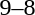<table style="text-align:center">
<tr>
<th width=200></th>
<th width=100></th>
<th width=200></th>
</tr>
<tr>
<td align=right><strong></strong></td>
<td>9–8</td>
<td align=left></td>
</tr>
</table>
